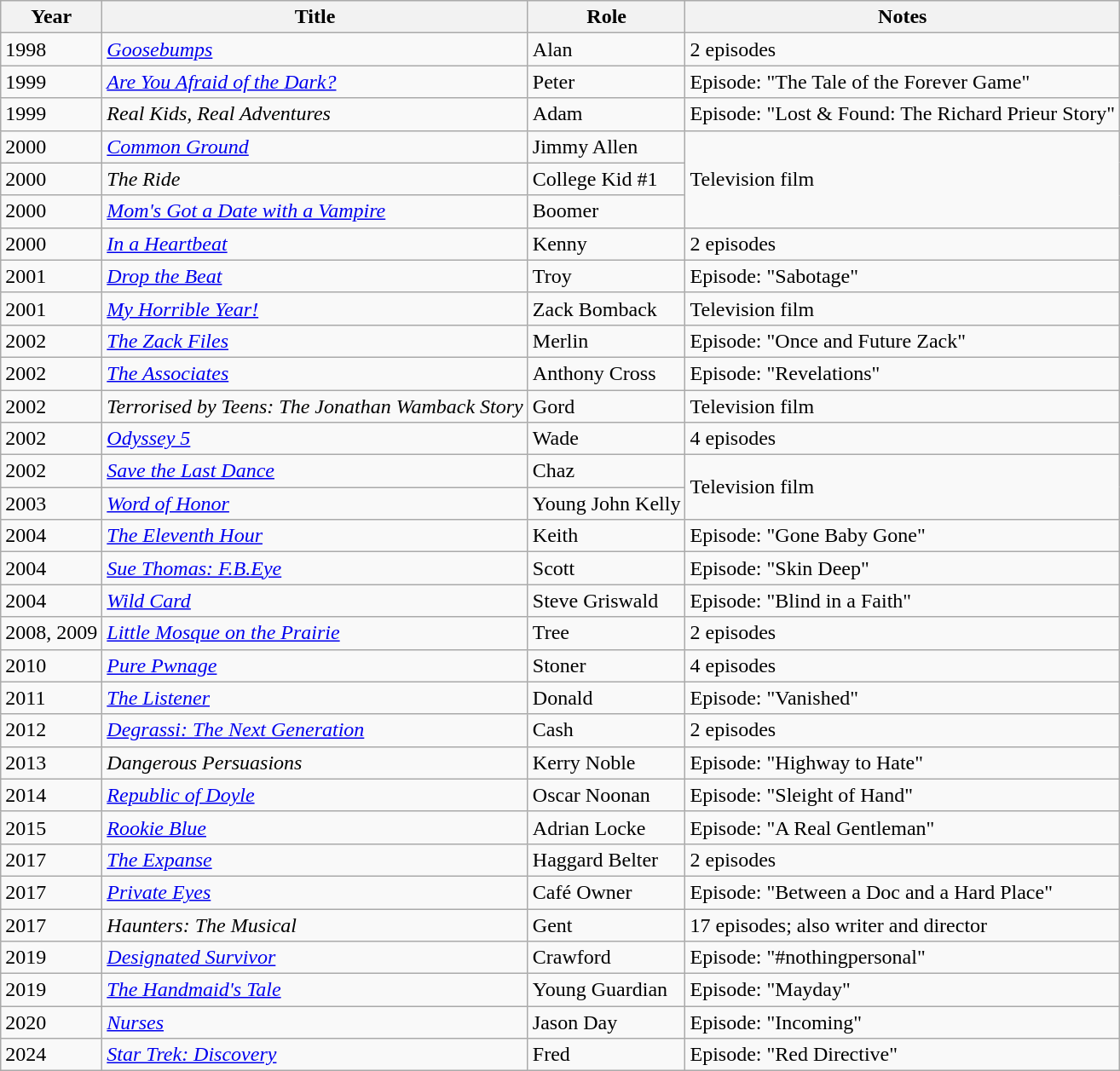<table class="wikitable sortable">
<tr>
<th>Year</th>
<th>Title</th>
<th>Role</th>
<th class="unsortable">Notes</th>
</tr>
<tr>
<td>1998</td>
<td><a href='#'><em>Goosebumps</em></a></td>
<td>Alan</td>
<td>2 episodes</td>
</tr>
<tr>
<td>1999</td>
<td><em><a href='#'>Are You Afraid of the Dark?</a></em></td>
<td>Peter</td>
<td>Episode: "The Tale of the Forever Game"</td>
</tr>
<tr>
<td>1999</td>
<td><em>Real Kids, Real Adventures</em></td>
<td>Adam</td>
<td>Episode: "Lost & Found: The Richard Prieur Story"</td>
</tr>
<tr>
<td>2000</td>
<td><a href='#'><em>Common Ground</em></a></td>
<td>Jimmy Allen</td>
<td rowspan="3">Television film</td>
</tr>
<tr>
<td>2000</td>
<td data-sort-value="Ride, The"><em>The Ride</em></td>
<td>College Kid #1</td>
</tr>
<tr>
<td>2000</td>
<td><em><a href='#'>Mom's Got a Date with a Vampire</a></em></td>
<td>Boomer</td>
</tr>
<tr>
<td>2000</td>
<td><a href='#'><em>In a Heartbeat</em></a></td>
<td>Kenny</td>
<td>2 episodes</td>
</tr>
<tr>
<td>2001</td>
<td><em><a href='#'>Drop the Beat</a></em></td>
<td>Troy</td>
<td>Episode: "Sabotage"</td>
</tr>
<tr>
<td>2001</td>
<td><em><a href='#'>My Horrible Year!</a></em></td>
<td>Zack Bomback</td>
<td>Television film</td>
</tr>
<tr>
<td>2002</td>
<td data-sort-value="Zack Files, The"><em><a href='#'>The Zack Files</a></em></td>
<td>Merlin</td>
<td>Episode: "Once and Future Zack"</td>
</tr>
<tr>
<td>2002</td>
<td data-sort-value="Associates, The"><a href='#'><em>The Associates</em></a></td>
<td>Anthony Cross</td>
<td>Episode: "Revelations"</td>
</tr>
<tr>
<td>2002</td>
<td><em>Terrorised by Teens: The Jonathan Wamback Story</em></td>
<td>Gord</td>
<td>Television film</td>
</tr>
<tr>
<td>2002</td>
<td><em><a href='#'>Odyssey 5</a></em></td>
<td>Wade</td>
<td>4 episodes</td>
</tr>
<tr>
<td>2002</td>
<td><em><a href='#'>Save the Last Dance</a></em></td>
<td>Chaz</td>
<td rowspan="2">Television film</td>
</tr>
<tr>
<td>2003</td>
<td><a href='#'><em>Word of Honor</em></a></td>
<td>Young John Kelly</td>
</tr>
<tr>
<td>2004</td>
<td data-sort-value="Eleventh Hour, The"><a href='#'><em>The Eleventh Hour</em></a></td>
<td>Keith</td>
<td>Episode: "Gone Baby Gone"</td>
</tr>
<tr>
<td>2004</td>
<td><em><a href='#'>Sue Thomas: F.B.Eye</a></em></td>
<td>Scott</td>
<td>Episode: "Skin Deep"</td>
</tr>
<tr>
<td>2004</td>
<td><a href='#'><em>Wild Card</em></a></td>
<td>Steve Griswald</td>
<td>Episode: "Blind in a Faith"</td>
</tr>
<tr>
<td>2008, 2009</td>
<td><em><a href='#'>Little Mosque on the Prairie</a></em></td>
<td>Tree</td>
<td>2 episodes</td>
</tr>
<tr>
<td>2010</td>
<td><em><a href='#'>Pure Pwnage</a></em></td>
<td>Stoner</td>
<td>4 episodes</td>
</tr>
<tr>
<td>2011</td>
<td data-sort-value="Listener, The"><a href='#'><em>The Listener</em></a></td>
<td>Donald</td>
<td>Episode: "Vanished"</td>
</tr>
<tr>
<td>2012</td>
<td><em><a href='#'>Degrassi: The Next Generation</a></em></td>
<td>Cash</td>
<td>2 episodes</td>
</tr>
<tr>
<td>2013</td>
<td><em>Dangerous Persuasions</em></td>
<td>Kerry Noble</td>
<td>Episode: "Highway to Hate"</td>
</tr>
<tr>
<td>2014</td>
<td><em><a href='#'>Republic of Doyle</a></em></td>
<td>Oscar Noonan</td>
<td>Episode: "Sleight of Hand"</td>
</tr>
<tr>
<td>2015</td>
<td><em><a href='#'>Rookie Blue</a></em></td>
<td>Adrian Locke</td>
<td>Episode: "A Real Gentleman"</td>
</tr>
<tr>
<td>2017</td>
<td data-sort-value="Expanse, The"><a href='#'><em>The Expanse</em></a></td>
<td>Haggard Belter</td>
<td>2 episodes</td>
</tr>
<tr>
<td>2017</td>
<td><a href='#'><em>Private Eyes</em></a></td>
<td>Café Owner</td>
<td>Episode: "Between a Doc and a Hard Place"</td>
</tr>
<tr>
<td>2017</td>
<td><em>Haunters: The Musical</em></td>
<td>Gent</td>
<td>17 episodes; also writer and director</td>
</tr>
<tr>
<td>2019</td>
<td><a href='#'><em>Designated Survivor</em></a></td>
<td>Crawford</td>
<td>Episode: "#nothingpersonal"</td>
</tr>
<tr>
<td>2019</td>
<td data-sort-value="Handmaid's Tale, The"><a href='#'><em>The Handmaid's Tale</em></a></td>
<td>Young Guardian</td>
<td>Episode: "Mayday"</td>
</tr>
<tr>
<td>2020</td>
<td><a href='#'><em>Nurses</em></a></td>
<td>Jason Day</td>
<td>Episode: "Incoming"</td>
</tr>
<tr>
<td>2024</td>
<td><em><a href='#'>Star Trek: Discovery</a></em></td>
<td>Fred</td>
<td>Episode: "Red Directive"</td>
</tr>
</table>
